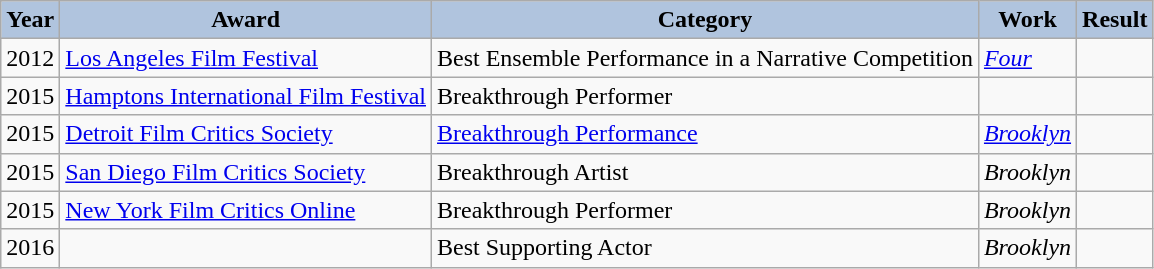<table class="wikitable sortable">
<tr>
<th style="background:#B0C4DE;text-align:center;">Year</th>
<th style="background:#B0C4DE;text-align:center;">Award</th>
<th style="background:#B0C4DE;text-align:center;">Category</th>
<th style="background:#B0C4DE;text-align:center;">Work</th>
<th style="background:#B0C4DE;text-align:center;">Result</th>
</tr>
<tr>
<td>2012</td>
<td><a href='#'>Los Angeles Film Festival</a></td>
<td>Best Ensemble Performance in a Narrative Competition</td>
<td><em><a href='#'>Four</a></em></td>
<td></td>
</tr>
<tr>
<td>2015</td>
<td><a href='#'>Hamptons International Film Festival</a></td>
<td>Breakthrough Performer</td>
<td></td>
<td></td>
</tr>
<tr>
<td>2015</td>
<td><a href='#'>Detroit Film Critics Society</a></td>
<td><a href='#'>Breakthrough Performance</a></td>
<td><em><a href='#'>Brooklyn</a></em></td>
<td></td>
</tr>
<tr>
<td>2015</td>
<td><a href='#'>San Diego Film Critics Society</a></td>
<td>Breakthrough Artist</td>
<td><em>Brooklyn</em></td>
<td></td>
</tr>
<tr>
<td>2015</td>
<td><a href='#'>New York Film Critics Online</a></td>
<td>Breakthrough Performer</td>
<td><em>Brooklyn</em></td>
<td></td>
</tr>
<tr>
<td>2016</td>
<td></td>
<td>Best Supporting Actor</td>
<td><em>Brooklyn</em></td>
<td></td>
</tr>
</table>
